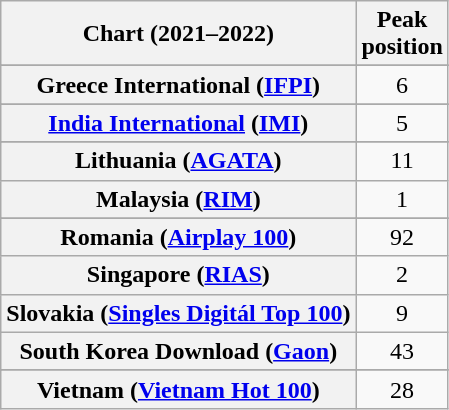<table class="wikitable sortable plainrowheaders" style="text-align:center">
<tr>
<th scope="col">Chart (2021–2022)</th>
<th scope="col">Peak<br>position</th>
</tr>
<tr>
</tr>
<tr>
</tr>
<tr>
</tr>
<tr>
</tr>
<tr>
</tr>
<tr>
</tr>
<tr>
</tr>
<tr>
</tr>
<tr>
</tr>
<tr>
</tr>
<tr>
<th scope="row">Greece International (<a href='#'>IFPI</a>)</th>
<td>6</td>
</tr>
<tr>
</tr>
<tr>
</tr>
<tr>
<th scope="row"><a href='#'>India International</a> (<a href='#'>IMI</a>)</th>
<td>5</td>
</tr>
<tr>
</tr>
<tr>
</tr>
<tr>
<th scope="row">Lithuania (<a href='#'>AGATA</a>)</th>
<td>11</td>
</tr>
<tr>
<th scope="row">Malaysia (<a href='#'>RIM</a>)</th>
<td>1</td>
</tr>
<tr>
</tr>
<tr>
</tr>
<tr>
</tr>
<tr>
</tr>
<tr>
<th scope="row">Romania (<a href='#'>Airplay 100</a>)</th>
<td>92</td>
</tr>
<tr>
<th scope="row">Singapore (<a href='#'>RIAS</a>)</th>
<td>2</td>
</tr>
<tr>
<th scope="row">Slovakia (<a href='#'>Singles Digitál Top 100</a>)</th>
<td>9</td>
</tr>
<tr>
<th scope="row">South Korea Download (<a href='#'>Gaon</a>)</th>
<td>43</td>
</tr>
<tr>
</tr>
<tr>
</tr>
<tr>
</tr>
<tr>
</tr>
<tr>
</tr>
<tr>
</tr>
<tr>
<th scope="row">Vietnam (<a href='#'>Vietnam Hot 100</a>)</th>
<td>28</td>
</tr>
</table>
